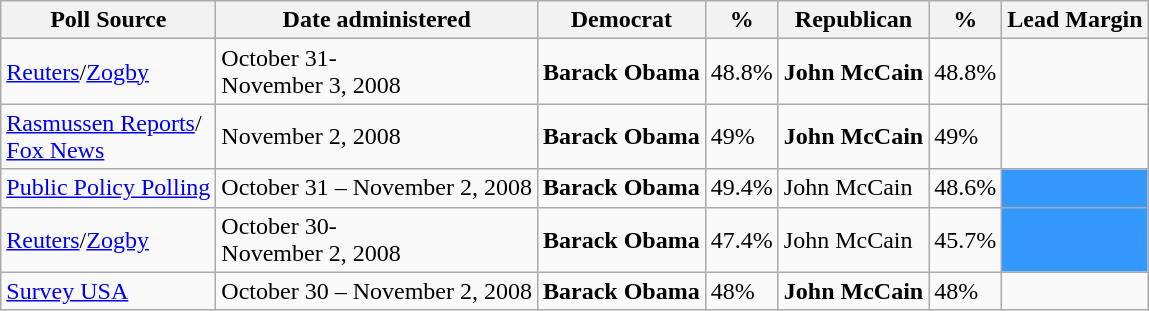<table class="wikitable">
<tr valign=bottom>
<th>Poll Source</th>
<th>Date administered</th>
<th>Democrat</th>
<th>%</th>
<th>Republican</th>
<th>%</th>
<th>Lead Margin</th>
</tr>
<tr>
<td><a href='#'>Reuters</a>/<a href='#'>Zogby</a></td>
<td>October 31-<br>November 3, 2008</td>
<td><strong>Barack Obama</strong></td>
<td>48.8%</td>
<td><strong>John McCain</strong></td>
<td>48.8%</td>
<td></td>
</tr>
<tr>
<td><a href='#'>Rasmussen Reports</a>/<br><a href='#'>Fox News</a></td>
<td>November 2, 2008</td>
<td><strong>Barack Obama</strong></td>
<td>49%</td>
<td><strong>John McCain</strong></td>
<td>49%</td>
<td></td>
</tr>
<tr>
<td><a href='#'>Public Policy Polling</a></td>
<td>October 31 – November 2, 2008</td>
<td><strong>Barack Obama</strong></td>
<td>49.4%</td>
<td>John McCain</td>
<td>48.6%</td>
<td style="background:#3399FF"></td>
</tr>
<tr>
<td><a href='#'>Reuters</a>/<a href='#'>Zogby</a></td>
<td>October 30-<br>November 2, 2008</td>
<td><strong>Barack Obama</strong></td>
<td>47.4%</td>
<td>John McCain</td>
<td>45.7%</td>
<td style="background:#3399FF"></td>
</tr>
<tr>
<td><a href='#'>Survey USA</a></td>
<td>October 30 – November 2, 2008</td>
<td><strong>Barack Obama</strong></td>
<td>48%</td>
<td><strong>John McCain</strong></td>
<td>48%</td>
<td></td>
</tr>
</table>
